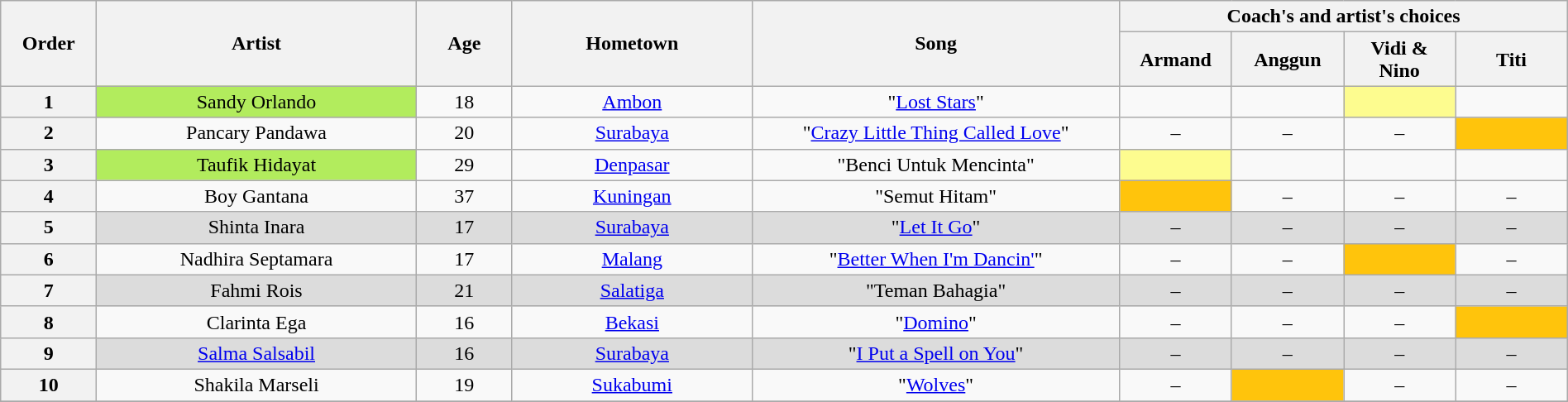<table class="wikitable" style="text-align:center; width:100%;">
<tr>
<th scope="col" rowspan="2" width="06%">Order</th>
<th scope="col" rowspan="2" width="20%">Artist</th>
<th scope="col" rowspan="2" width="06%">Age</th>
<th scope="col" rowspan="2" width="15%">Hometown</th>
<th scope="col" rowspan="2" width="23%">Song</th>
<th scope="col" colspan="4" width="28%">Coach's and artist's choices</th>
</tr>
<tr>
<th width="07%">Armand</th>
<th width="07%">Anggun</th>
<th width="07%">Vidi & Nino</th>
<th width="07%">Titi</th>
</tr>
<tr>
<th>1</th>
<td style="background:#B2EC5D">Sandy Orlando</td>
<td>18</td>
<td><a href='#'>Ambon</a></td>
<td>"<a href='#'>Lost Stars</a>"</td>
<td><strong></strong></td>
<td><strong></strong></td>
<td style="background:#fdfc8f;"><strong></strong></td>
<td><strong></strong></td>
</tr>
<tr>
<th>2</th>
<td>Pancary Pandawa</td>
<td>20</td>
<td><a href='#'>Surabaya</a></td>
<td>"<a href='#'>Crazy Little Thing Called Love</a>"</td>
<td>–</td>
<td>–</td>
<td>–</td>
<td style="background:#FFC40C;"><strong></strong></td>
</tr>
<tr>
<th>3</th>
<td style="background:#B2EC5D">Taufik Hidayat</td>
<td>29</td>
<td><a href='#'>Denpasar</a></td>
<td>"Benci Untuk Mencinta"</td>
<td style="background:#fdfc8f;"><strong></strong></td>
<td><strong></strong></td>
<td><strong></strong></td>
<td><strong></strong></td>
</tr>
<tr>
<th>4</th>
<td>Boy Gantana</td>
<td>37</td>
<td><a href='#'>Kuningan</a></td>
<td>"Semut Hitam"</td>
<td style="background:#FFC40C;"><strong></strong></td>
<td>–</td>
<td>–</td>
<td>–</td>
</tr>
<tr>
<th>5</th>
<td style="background:#DCDCDC;">Shinta Inara</td>
<td style="background:#DCDCDC;">17</td>
<td style="background:#DCDCDC;"><a href='#'>Surabaya</a></td>
<td style="background:#DCDCDC;">"<a href='#'>Let It Go</a>"</td>
<td style="background:#DCDCDC;">–</td>
<td style="background:#DCDCDC;">–</td>
<td style="background:#DCDCDC;">–</td>
<td style="background:#DCDCDC;">–</td>
</tr>
<tr>
<th>6</th>
<td>Nadhira Septamara</td>
<td>17</td>
<td><a href='#'>Malang</a></td>
<td>"<a href='#'>Better When I'm Dancin'</a>"</td>
<td>–</td>
<td>–</td>
<td style="background:#FFC40C;"><strong></strong></td>
<td>–</td>
</tr>
<tr>
<th>7</th>
<td style="background:#DCDCDC;">Fahmi Rois</td>
<td style="background:#DCDCDC;">21</td>
<td style="background:#DCDCDC;"><a href='#'>Salatiga</a></td>
<td style="background:#DCDCDC;">"Teman Bahagia"</td>
<td style="background:#DCDCDC;">–</td>
<td style="background:#DCDCDC;">–</td>
<td style="background:#DCDCDC;">–</td>
<td style="background:#DCDCDC;">–</td>
</tr>
<tr>
<th>8</th>
<td>Clarinta Ega</td>
<td>16</td>
<td><a href='#'>Bekasi</a></td>
<td>"<a href='#'>Domino</a>"</td>
<td>–</td>
<td>–</td>
<td>–</td>
<td style="background:#FFC40C;"><strong></strong></td>
</tr>
<tr>
<th>9</th>
<td style="background:#DCDCDC;"><a href='#'>Salma Salsabil</a></td>
<td style="background:#DCDCDC;">16</td>
<td style="background:#DCDCDC;"><a href='#'>Surabaya</a></td>
<td style="background:#DCDCDC;">"<a href='#'>I Put a Spell on You</a>"</td>
<td style="background:#DCDCDC;">–</td>
<td style="background:#DCDCDC;">–</td>
<td style="background:#DCDCDC;">–</td>
<td style="background:#DCDCDC;">–</td>
</tr>
<tr>
<th>10</th>
<td>Shakila Marseli</td>
<td>19</td>
<td><a href='#'>Sukabumi</a></td>
<td>"<a href='#'>Wolves</a>"</td>
<td>–</td>
<td style="background:#FFC40C;"><strong></strong></td>
<td>–</td>
<td>–</td>
</tr>
<tr>
</tr>
</table>
